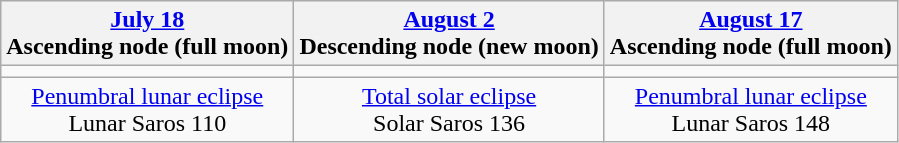<table class="wikitable">
<tr>
<th><a href='#'>July 18</a><br>Ascending node (full moon)<br></th>
<th><a href='#'>August 2</a><br>Descending node (new moon)<br></th>
<th><a href='#'>August 17</a><br>Ascending node (full moon)<br></th>
</tr>
<tr>
<td></td>
<td></td>
<td></td>
</tr>
<tr align=center>
<td><a href='#'>Penumbral lunar eclipse</a><br>Lunar Saros 110</td>
<td><a href='#'>Total solar eclipse</a><br>Solar Saros 136</td>
<td><a href='#'>Penumbral lunar eclipse</a><br>Lunar Saros 148</td>
</tr>
</table>
